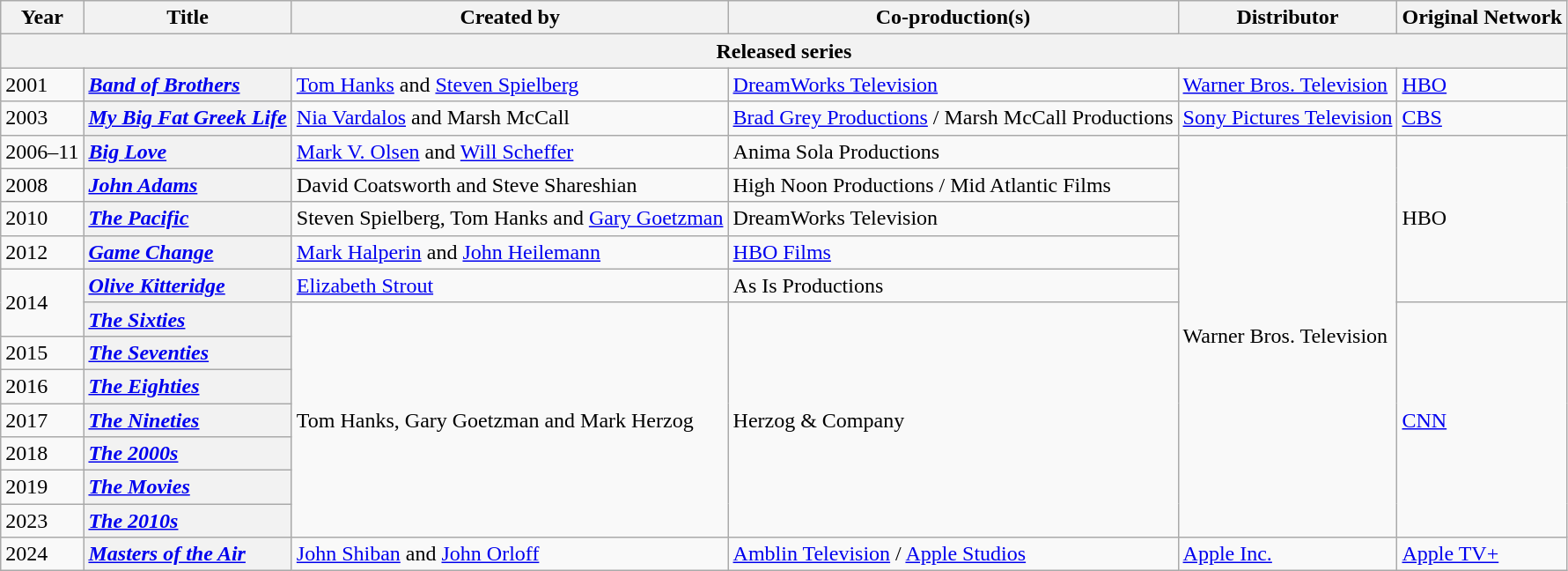<table class="wikitable sortable">
<tr>
<th>Year</th>
<th>Title</th>
<th>Created by</th>
<th>Co-production(s)</th>
<th>Distributor</th>
<th>Original Network</th>
</tr>
<tr>
<th colspan="6" style="text-align:center;">Released series</th>
</tr>
<tr>
<td style="text-align:left">2001</td>
<th scope="row" style="text-align:left"><em><a href='#'>Band of Brothers</a></em></th>
<td><a href='#'>Tom Hanks</a> and <a href='#'>Steven Spielberg</a></td>
<td><a href='#'>DreamWorks Television</a></td>
<td><a href='#'>Warner Bros. Television</a></td>
<td><a href='#'>HBO</a></td>
</tr>
<tr>
<td style="text-align:left">2003</td>
<th scope="row" style="text-align:left"><em><a href='#'>My Big Fat Greek Life</a></em></th>
<td><a href='#'>Nia Vardalos</a> and Marsh McCall</td>
<td><a href='#'>Brad Grey Productions</a> / Marsh McCall Productions</td>
<td><a href='#'>Sony Pictures Television</a></td>
<td><a href='#'>CBS</a></td>
</tr>
<tr>
<td style="text-align:left">2006–11</td>
<th scope="row" style="text-align:left"><em><a href='#'>Big Love</a></em></th>
<td><a href='#'>Mark V. Olsen</a> and <a href='#'>Will Scheffer</a></td>
<td>Anima Sola Productions</td>
<td rowspan="12">Warner Bros. Television</td>
<td rowspan="5">HBO</td>
</tr>
<tr>
<td style="text-align:left">2008</td>
<th scope="row" style="text-align:left"><em><a href='#'>John Adams</a></em></th>
<td>David Coatsworth and Steve Shareshian</td>
<td>High Noon Productions / Mid Atlantic Films</td>
</tr>
<tr>
<td style="text-align:left">2010</td>
<th scope="row" style="text-align:left"><em><a href='#'>The Pacific</a></em></th>
<td>Steven Spielberg, Tom Hanks and <a href='#'>Gary Goetzman</a></td>
<td>DreamWorks Television</td>
</tr>
<tr>
<td style="text-align:left">2012</td>
<th scope="row" style="text-align:left"><em><a href='#'>Game Change</a></em></th>
<td><a href='#'>Mark Halperin</a> and <a href='#'>John Heilemann</a></td>
<td><a href='#'>HBO Films</a></td>
</tr>
<tr>
<td rowspan="2" style="text-align:left">2014</td>
<th scope="row" style="text-align:left"><em><a href='#'>Olive Kitteridge</a></em></th>
<td><a href='#'>Elizabeth Strout</a></td>
<td>As Is Productions</td>
</tr>
<tr>
<th scope="row" style="text-align:left"><em><a href='#'>The Sixties</a></em></th>
<td rowspan="7">Tom Hanks, Gary Goetzman and Mark Herzog</td>
<td rowspan="7">Herzog & Company</td>
<td rowspan="7"><a href='#'>CNN</a></td>
</tr>
<tr>
<td style="text-align:left">2015</td>
<th scope="row" style="text-align:left"><em><a href='#'>The Seventies</a></em></th>
</tr>
<tr>
<td style="text-align:left">2016</td>
<th scope="row" style="text-align:left"><em><a href='#'>The Eighties</a></em></th>
</tr>
<tr>
<td style="text-align:left">2017</td>
<th scope="row" style="text-align:left"><em><a href='#'>The Nineties</a></em></th>
</tr>
<tr>
<td style="text-align:left">2018</td>
<th scope="row" style="text-align:left"><em><a href='#'>The 2000s</a></em></th>
</tr>
<tr>
<td style="text-align:left">2019</td>
<th scope="row" style="text-align:left"><em><a href='#'>The Movies</a></em></th>
</tr>
<tr>
<td style="text-align:left">2023</td>
<th scope="row" style="text-align:left"><em><a href='#'>The 2010s</a></em></th>
</tr>
<tr>
<td style="text-align:left">2024</td>
<th scope="row" style="text-align:left"><em><a href='#'>Masters of the Air</a></em></th>
<td><a href='#'>John Shiban</a> and <a href='#'>John Orloff</a></td>
<td><a href='#'>Amblin Television</a> / <a href='#'>Apple Studios</a></td>
<td><a href='#'>Apple Inc.</a></td>
<td><a href='#'>Apple TV+</a></td>
</tr>
</table>
